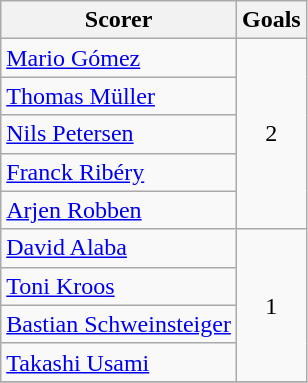<table class="wikitable">
<tr>
<th>Scorer</th>
<th>Goals</th>
</tr>
<tr>
<td> <a href='#'>Mario Gómez</a></td>
<td rowspan="5" align=center>2</td>
</tr>
<tr>
<td> <a href='#'>Thomas Müller</a></td>
</tr>
<tr>
<td> <a href='#'>Nils Petersen</a></td>
</tr>
<tr>
<td> <a href='#'>Franck Ribéry</a></td>
</tr>
<tr>
<td> <a href='#'>Arjen Robben</a></td>
</tr>
<tr>
<td> <a href='#'>David Alaba</a></td>
<td rowspan="4" align=center>1</td>
</tr>
<tr>
<td> <a href='#'>Toni Kroos</a></td>
</tr>
<tr>
<td> <a href='#'>Bastian Schweinsteiger</a></td>
</tr>
<tr>
<td> <a href='#'>Takashi Usami</a></td>
</tr>
<tr>
</tr>
</table>
